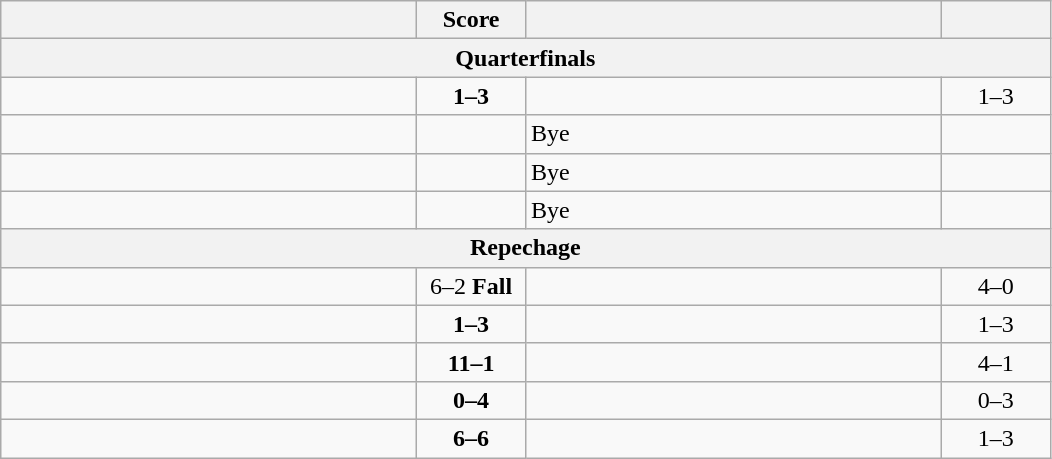<table class="wikitable" style="text-align: left; ">
<tr>
<th align="right" width="270"></th>
<th width="65">Score</th>
<th align="left" width="270"></th>
<th width="65"></th>
</tr>
<tr>
<th colspan=4>Quarterfinals</th>
</tr>
<tr>
<td></td>
<td align="center"><strong>1–3</strong></td>
<td><strong></strong></td>
<td align=center>1–3 <strong></strong></td>
</tr>
<tr>
<td><strong></strong></td>
<td></td>
<td>Bye</td>
<td></td>
</tr>
<tr>
<td><strong></strong></td>
<td></td>
<td>Bye</td>
<td></td>
</tr>
<tr>
<td><strong></strong></td>
<td></td>
<td>Bye</td>
<td></td>
</tr>
<tr>
<th colspan=4>Repechage</th>
</tr>
<tr>
<td><strong></strong></td>
<td align="center">6–2 <strong>Fall</strong></td>
<td></td>
<td align=center>4–0 <strong></strong></td>
</tr>
<tr>
<td></td>
<td align="center"><strong>1–3</strong></td>
<td><strong></strong></td>
<td align=center>1–3 <strong></strong></td>
</tr>
<tr>
<td><strong></strong></td>
<td align="center"><strong>11–1</strong></td>
<td></td>
<td align=center>4–1 <strong></strong></td>
</tr>
<tr>
<td></td>
<td align="center"><strong>0–4</strong></td>
<td><strong></strong></td>
<td align=center>0–3 <strong></strong></td>
</tr>
<tr>
<td></td>
<td align="center"><strong>6–6</strong></td>
<td><strong></strong></td>
<td align=center>1–3 <strong></strong></td>
</tr>
</table>
